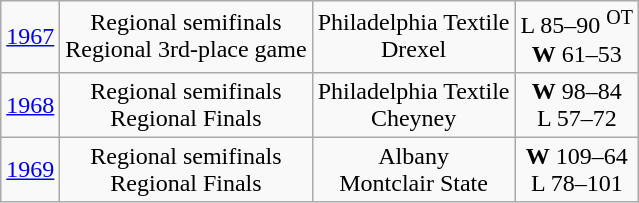<table class="wikitable">
<tr align="center">
<td><a href='#'>1967</a></td>
<td>Regional semifinals<br>Regional 3rd-place game</td>
<td>Philadelphia Textile<br>Drexel</td>
<td>L 85–90 <sup>OT</sup><br><strong>W</strong> 61–53</td>
</tr>
<tr align="center">
<td><a href='#'>1968</a></td>
<td>Regional semifinals<br>Regional Finals</td>
<td>Philadelphia Textile<br>Cheyney</td>
<td><strong>W</strong> 98–84<br>L 57–72</td>
</tr>
<tr align="center">
<td><a href='#'>1969</a></td>
<td>Regional semifinals<br>Regional Finals</td>
<td>Albany<br>Montclair State</td>
<td><strong>W</strong> 109–64<br>L 78–101</td>
</tr>
</table>
